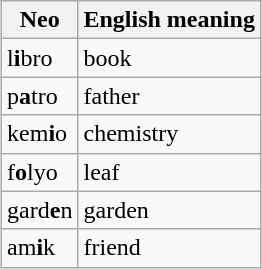<table class="wikitable" style="margin-left: auto; margin-right: auto; border: none;">
<tr>
<th>Neo</th>
<th>English meaning</th>
</tr>
<tr>
<td>l<strong>i</strong>bro</td>
<td>book</td>
</tr>
<tr>
<td>p<strong>a</strong>tro</td>
<td>father</td>
</tr>
<tr>
<td>kem<strong>i</strong>o</td>
<td>chemistry</td>
</tr>
<tr>
<td>f<strong>o</strong>lyo</td>
<td>leaf</td>
</tr>
<tr ---->
<td>gard<strong>e</strong>n</td>
<td>garden</td>
</tr>
<tr>
<td>am<strong>i</strong>k</td>
<td>friend</td>
</tr>
</table>
